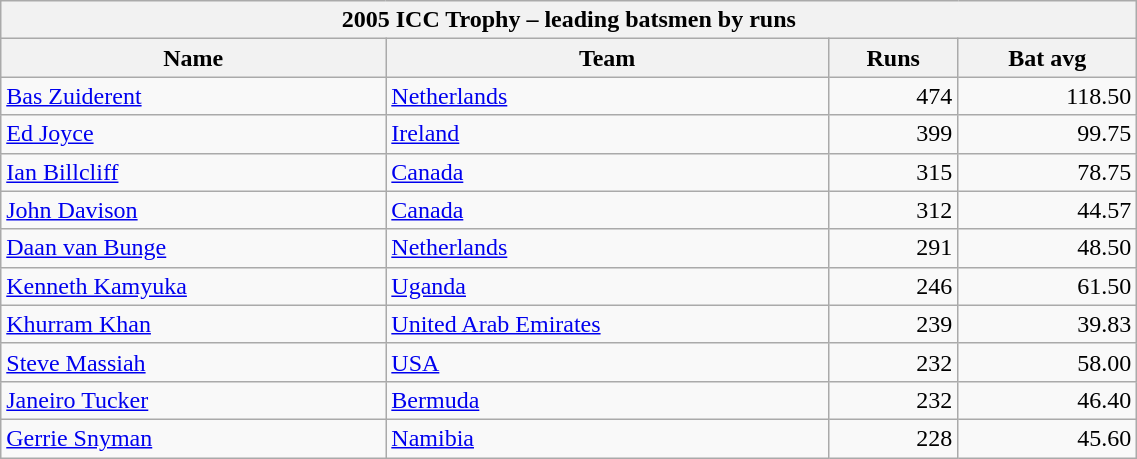<table class="wikitable" style="width:60%;text-align:right">
<tr>
<th colspan="4">2005 ICC Trophy – leading batsmen by runs</th>
</tr>
<tr>
<th>Name</th>
<th>Team</th>
<th>Runs</th>
<th>Bat avg</th>
</tr>
<tr>
<td align="left"><a href='#'>Bas Zuiderent</a></td>
<td align="left"><a href='#'>Netherlands</a></td>
<td>474</td>
<td>118.50</td>
</tr>
<tr>
<td align="left"><a href='#'>Ed Joyce</a></td>
<td align="left"><a href='#'>Ireland</a></td>
<td>399</td>
<td>99.75</td>
</tr>
<tr>
<td align="left"><a href='#'>Ian Billcliff</a></td>
<td align="left"><a href='#'>Canada</a></td>
<td>315</td>
<td>78.75</td>
</tr>
<tr>
<td align="left"><a href='#'>John Davison</a></td>
<td align="left"><a href='#'>Canada</a></td>
<td>312</td>
<td>44.57</td>
</tr>
<tr>
<td align="left"><a href='#'>Daan van Bunge</a></td>
<td align="left"><a href='#'>Netherlands</a></td>
<td>291</td>
<td>48.50</td>
</tr>
<tr>
<td align="left"><a href='#'>Kenneth Kamyuka</a></td>
<td align="left"><a href='#'>Uganda</a></td>
<td>246</td>
<td>61.50</td>
</tr>
<tr>
<td align="left"><a href='#'>Khurram Khan</a></td>
<td align="left"><a href='#'>United Arab Emirates</a></td>
<td>239</td>
<td>39.83</td>
</tr>
<tr>
<td align="left"><a href='#'>Steve Massiah</a></td>
<td align="left"><a href='#'>USA</a></td>
<td>232</td>
<td>58.00</td>
</tr>
<tr>
<td align="left"><a href='#'>Janeiro Tucker</a></td>
<td align="left"><a href='#'>Bermuda</a></td>
<td>232</td>
<td>46.40</td>
</tr>
<tr>
<td align="left"><a href='#'>Gerrie Snyman</a></td>
<td align="left"><a href='#'>Namibia</a></td>
<td>228</td>
<td>45.60</td>
</tr>
</table>
